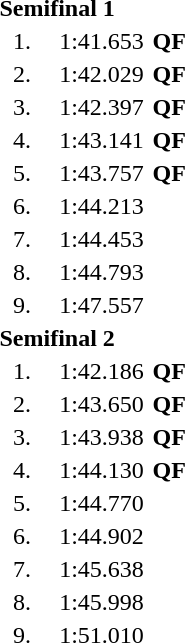<table style="text-align:center">
<tr>
<td colspan=4 align=left><strong>Semifinal 1</strong></td>
</tr>
<tr>
<td width=30>1.</td>
<td align=left></td>
<td width=60>1:41.653</td>
<td><strong>QF</strong></td>
</tr>
<tr>
<td>2.</td>
<td align=left></td>
<td>1:42.029</td>
<td><strong>QF</strong></td>
</tr>
<tr>
<td>3.</td>
<td align=left></td>
<td>1:42.397</td>
<td><strong>QF</strong></td>
</tr>
<tr>
<td>4.</td>
<td align=left></td>
<td>1:43.141</td>
<td><strong>QF</strong></td>
</tr>
<tr>
<td>5.</td>
<td align=left></td>
<td>1:43.757</td>
<td><strong>QF</strong></td>
</tr>
<tr>
<td>6.</td>
<td align=left></td>
<td>1:44.213</td>
<td></td>
</tr>
<tr>
<td>7.</td>
<td align=left></td>
<td>1:44.453</td>
<td></td>
</tr>
<tr>
<td>8.</td>
<td align=left></td>
<td>1:44.793</td>
<td></td>
</tr>
<tr>
<td>9.</td>
<td align=left></td>
<td>1:47.557</td>
<td></td>
</tr>
<tr>
<td colspan=4 align=left><strong>Semifinal 2</strong></td>
</tr>
<tr>
<td width=30>1.</td>
<td align=left></td>
<td width=60>1:42.186</td>
<td><strong>QF</strong></td>
</tr>
<tr>
<td>2.</td>
<td align=left></td>
<td>1:43.650</td>
<td><strong>QF</strong></td>
</tr>
<tr>
<td>3.</td>
<td align=left></td>
<td>1:43.938</td>
<td><strong>QF</strong></td>
</tr>
<tr>
<td>4.</td>
<td align=left></td>
<td>1:44.130</td>
<td><strong>QF</strong></td>
</tr>
<tr>
<td>5.</td>
<td align=left></td>
<td>1:44.770</td>
<td></td>
</tr>
<tr>
<td>6.</td>
<td align=left></td>
<td>1:44.902</td>
<td></td>
</tr>
<tr>
<td>7.</td>
<td align=left></td>
<td>1:45.638</td>
<td></td>
</tr>
<tr>
<td>8.</td>
<td align=left></td>
<td>1:45.998</td>
<td></td>
</tr>
<tr>
<td>9.</td>
<td align=left></td>
<td>1:51.010</td>
<td></td>
</tr>
</table>
